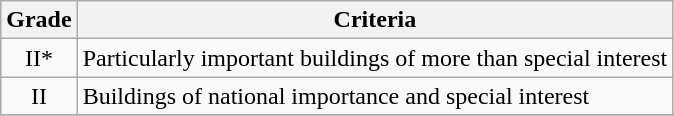<table class="wikitable" border="1">
<tr>
<th>Grade</th>
<th>Criteria</th>
</tr>
<tr>
<td align="center" >II*</td>
<td>Particularly important buildings of more than special interest</td>
</tr>
<tr>
<td align="center" >II</td>
<td>Buildings of national importance and special interest</td>
</tr>
<tr>
</tr>
</table>
